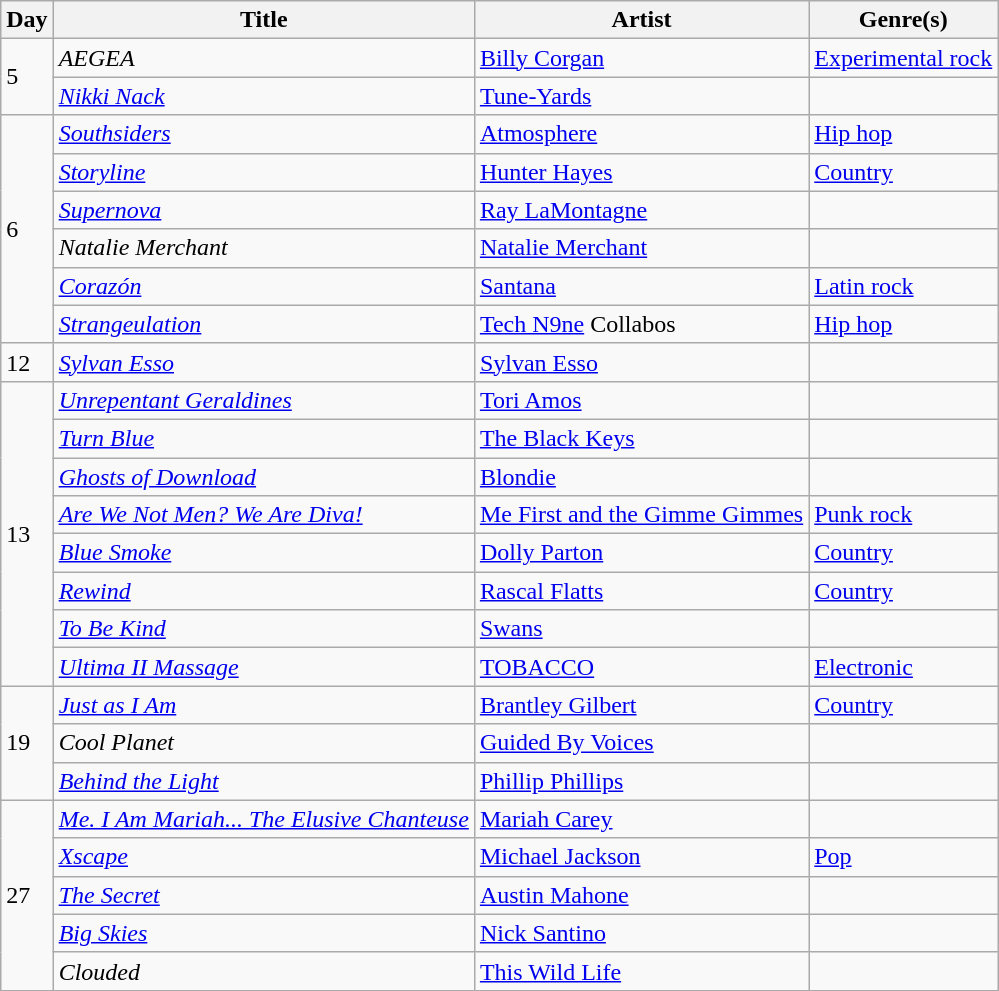<table class="wikitable" style="text-align: left;">
<tr>
<th>Day</th>
<th>Title</th>
<th>Artist</th>
<th>Genre(s)</th>
</tr>
<tr>
<td rowspan="2">5</td>
<td><em>AEGEA</em></td>
<td><a href='#'>Billy Corgan</a></td>
<td><a href='#'>Experimental rock</a></td>
</tr>
<tr>
<td><em><a href='#'>Nikki Nack</a></em></td>
<td><a href='#'>Tune-Yards</a></td>
<td></td>
</tr>
<tr>
<td rowspan="6">6</td>
<td><em><a href='#'>Southsiders</a></em></td>
<td><a href='#'>Atmosphere</a></td>
<td><a href='#'>Hip hop</a></td>
</tr>
<tr>
<td><em><a href='#'>Storyline</a></em></td>
<td><a href='#'>Hunter Hayes</a></td>
<td><a href='#'>Country</a></td>
</tr>
<tr>
<td><em><a href='#'>Supernova</a></em></td>
<td><a href='#'>Ray LaMontagne</a></td>
<td></td>
</tr>
<tr>
<td><em>Natalie Merchant</em></td>
<td><a href='#'>Natalie Merchant</a></td>
<td></td>
</tr>
<tr>
<td><em><a href='#'>Corazón</a></em></td>
<td><a href='#'>Santana</a></td>
<td><a href='#'>Latin rock</a></td>
</tr>
<tr>
<td><em><a href='#'>Strangeulation</a></em></td>
<td><a href='#'>Tech N9ne</a> Collabos</td>
<td><a href='#'>Hip hop</a></td>
</tr>
<tr>
<td>12</td>
<td><em><a href='#'>Sylvan Esso</a></em></td>
<td><a href='#'>Sylvan Esso</a></td>
<td></td>
</tr>
<tr>
<td rowspan="8">13</td>
<td><em><a href='#'>Unrepentant Geraldines</a></em></td>
<td><a href='#'>Tori Amos</a></td>
<td></td>
</tr>
<tr>
<td><em><a href='#'>Turn Blue</a></em></td>
<td><a href='#'>The Black Keys</a></td>
<td></td>
</tr>
<tr>
<td><em><a href='#'>Ghosts of Download</a></em></td>
<td><a href='#'>Blondie</a></td>
<td></td>
</tr>
<tr>
<td><em><a href='#'>Are We Not Men? We Are Diva!</a></em></td>
<td><a href='#'>Me First and the Gimme Gimmes</a></td>
<td><a href='#'>Punk rock</a></td>
</tr>
<tr>
<td><em><a href='#'>Blue Smoke</a></em></td>
<td><a href='#'>Dolly Parton</a></td>
<td><a href='#'>Country</a></td>
</tr>
<tr>
<td><em><a href='#'>Rewind</a></em></td>
<td><a href='#'>Rascal Flatts</a></td>
<td><a href='#'>Country</a></td>
</tr>
<tr>
<td><em><a href='#'>To Be Kind</a></em></td>
<td><a href='#'>Swans</a></td>
<td></td>
</tr>
<tr>
<td><em><a href='#'>Ultima II Massage</a></em></td>
<td><a href='#'>TOBACCO</a></td>
<td><a href='#'>Electronic</a></td>
</tr>
<tr>
<td rowspan="3">19</td>
<td><em><a href='#'>Just as I Am</a></em></td>
<td><a href='#'>Brantley Gilbert</a></td>
<td><a href='#'>Country</a></td>
</tr>
<tr>
<td><em>Cool Planet</em></td>
<td><a href='#'>Guided By Voices</a></td>
<td></td>
</tr>
<tr>
<td><em><a href='#'>Behind the Light</a></em></td>
<td><a href='#'>Phillip Phillips</a></td>
<td></td>
</tr>
<tr>
<td rowspan="5">27</td>
<td><em><a href='#'>Me. I Am Mariah... The Elusive Chanteuse</a></em></td>
<td><a href='#'>Mariah Carey</a></td>
<td></td>
</tr>
<tr>
<td><em><a href='#'>Xscape</a></em></td>
<td><a href='#'>Michael Jackson</a></td>
<td><a href='#'>Pop</a></td>
</tr>
<tr>
<td><em><a href='#'>The Secret</a></em></td>
<td><a href='#'>Austin Mahone</a></td>
<td></td>
</tr>
<tr>
<td><em><a href='#'>Big Skies</a></em></td>
<td><a href='#'>Nick Santino</a></td>
<td></td>
</tr>
<tr>
<td><em>Clouded</em></td>
<td><a href='#'>This Wild Life</a></td>
<td></td>
</tr>
</table>
